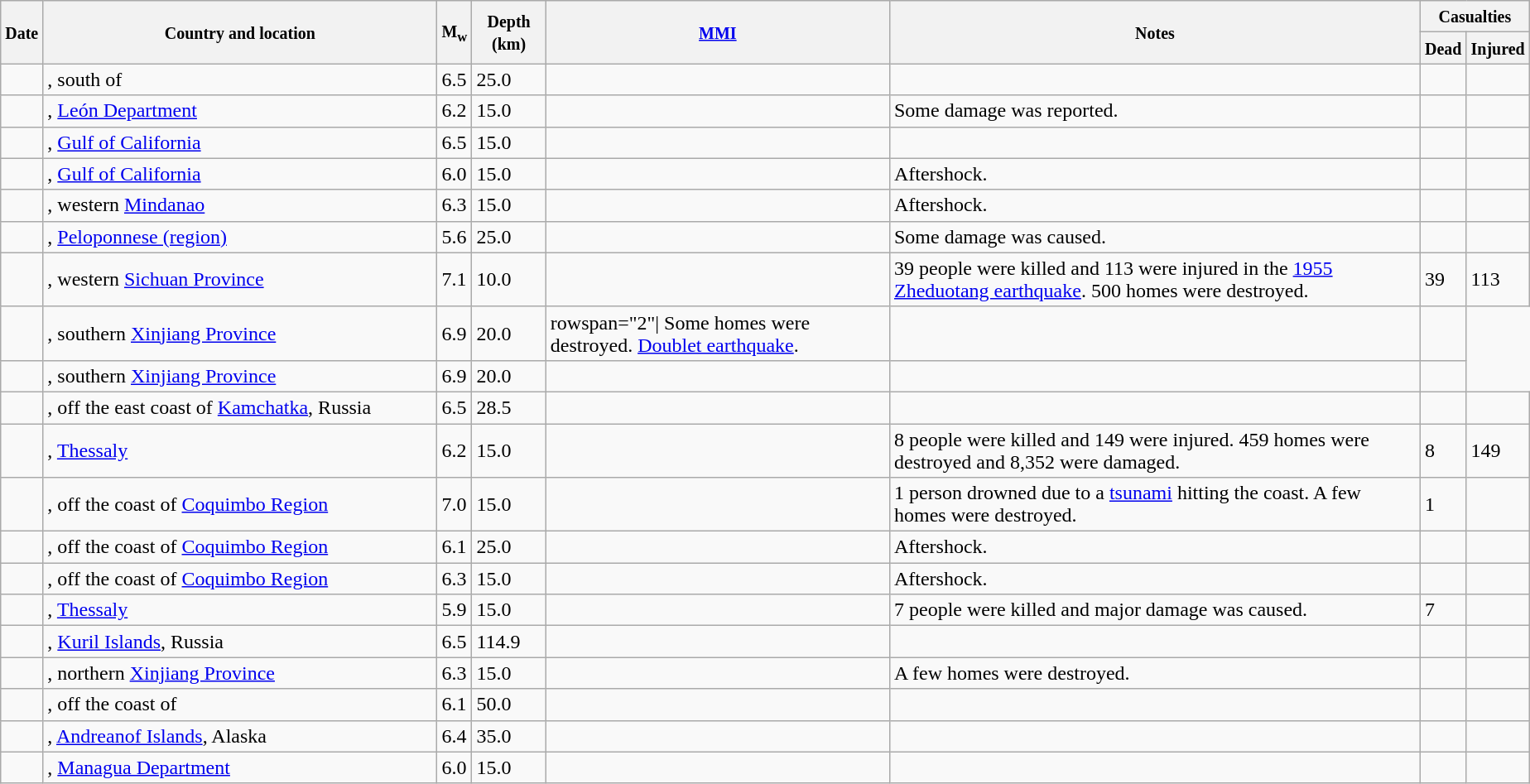<table class="wikitable sortable sort-under" style="border:1px black; margin-left:1em;">
<tr>
<th rowspan="2"><small>Date</small></th>
<th rowspan="2" style="width: 310px"><small>Country and location</small></th>
<th rowspan="2"><small>M<sub>w</sub></small></th>
<th rowspan="2"><small>Depth (km)</small></th>
<th rowspan="2"><small><a href='#'>MMI</a></small></th>
<th rowspan="2" class="unsortable"><small>Notes</small></th>
<th colspan="2"><small>Casualties</small></th>
</tr>
<tr>
<th><small>Dead</small></th>
<th><small>Injured</small></th>
</tr>
<tr>
<td></td>
<td>, south of</td>
<td>6.5</td>
<td>25.0</td>
<td></td>
<td></td>
<td></td>
<td></td>
</tr>
<tr>
<td></td>
<td>, <a href='#'>León Department</a></td>
<td>6.2</td>
<td>15.0</td>
<td></td>
<td>Some damage was reported.</td>
<td></td>
<td></td>
</tr>
<tr>
<td></td>
<td>, <a href='#'>Gulf of California</a></td>
<td>6.5</td>
<td>15.0</td>
<td></td>
<td></td>
<td></td>
<td></td>
</tr>
<tr>
<td></td>
<td>, <a href='#'>Gulf of California</a></td>
<td>6.0</td>
<td>15.0</td>
<td></td>
<td>Aftershock.</td>
<td></td>
<td></td>
</tr>
<tr>
<td></td>
<td>, western <a href='#'>Mindanao</a></td>
<td>6.3</td>
<td>15.0</td>
<td></td>
<td>Aftershock.</td>
<td></td>
<td></td>
</tr>
<tr>
<td></td>
<td>, <a href='#'>Peloponnese (region)</a></td>
<td>5.6</td>
<td>25.0</td>
<td></td>
<td>Some damage was caused.</td>
<td></td>
<td></td>
</tr>
<tr>
<td></td>
<td>, western <a href='#'>Sichuan Province</a></td>
<td>7.1</td>
<td>10.0</td>
<td></td>
<td>39 people were killed and 113 were injured in the <a href='#'>1955 Zheduotang earthquake</a>. 500 homes were destroyed.</td>
<td>39</td>
<td>113</td>
</tr>
<tr>
<td></td>
<td>, southern <a href='#'>Xinjiang Province</a></td>
<td>6.9</td>
<td>20.0</td>
<td>rowspan="2"| Some homes were destroyed. <a href='#'>Doublet earthquake</a>.</td>
<td></td>
<td></td>
</tr>
<tr>
<td></td>
<td>, southern <a href='#'>Xinjiang Province</a></td>
<td>6.9</td>
<td>20.0</td>
<td></td>
<td></td>
<td></td>
</tr>
<tr>
<td></td>
<td>, off the east coast of <a href='#'>Kamchatka</a>, Russia</td>
<td>6.5</td>
<td>28.5</td>
<td></td>
<td></td>
<td></td>
<td></td>
</tr>
<tr>
<td></td>
<td>, <a href='#'>Thessaly</a></td>
<td>6.2</td>
<td>15.0</td>
<td></td>
<td>8 people were killed and 149 were injured. 459 homes were destroyed and 8,352 were damaged.</td>
<td>8</td>
<td>149</td>
</tr>
<tr>
<td></td>
<td>, off the coast of <a href='#'>Coquimbo Region</a></td>
<td>7.0</td>
<td>15.0</td>
<td></td>
<td>1 person drowned due to a <a href='#'>tsunami</a> hitting the coast. A few homes were destroyed.</td>
<td>1</td>
<td></td>
</tr>
<tr>
<td></td>
<td>, off the coast of <a href='#'>Coquimbo Region</a></td>
<td>6.1</td>
<td>25.0</td>
<td></td>
<td>Aftershock.</td>
<td></td>
<td></td>
</tr>
<tr>
<td></td>
<td>, off the coast of <a href='#'>Coquimbo Region</a></td>
<td>6.3</td>
<td>15.0</td>
<td></td>
<td>Aftershock.</td>
<td></td>
<td></td>
</tr>
<tr>
<td></td>
<td>, <a href='#'>Thessaly</a></td>
<td>5.9</td>
<td>15.0</td>
<td></td>
<td>7 people were killed and major damage was caused.</td>
<td>7</td>
<td></td>
</tr>
<tr>
<td></td>
<td>, <a href='#'>Kuril Islands</a>, Russia</td>
<td>6.5</td>
<td>114.9</td>
<td></td>
<td></td>
<td></td>
<td></td>
</tr>
<tr>
<td></td>
<td>, northern <a href='#'>Xinjiang Province</a></td>
<td>6.3</td>
<td>15.0</td>
<td></td>
<td>A few homes were destroyed.</td>
<td></td>
<td></td>
</tr>
<tr>
<td></td>
<td>, off the coast of</td>
<td>6.1</td>
<td>50.0</td>
<td></td>
<td></td>
<td></td>
<td></td>
</tr>
<tr>
<td></td>
<td>, <a href='#'>Andreanof Islands</a>, Alaska</td>
<td>6.4</td>
<td>35.0</td>
<td></td>
<td></td>
<td></td>
<td></td>
</tr>
<tr>
<td></td>
<td>, <a href='#'>Managua Department</a></td>
<td>6.0</td>
<td>15.0</td>
<td></td>
<td></td>
<td></td>
<td></td>
</tr>
</table>
